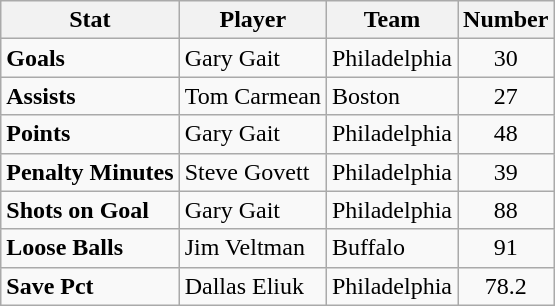<table class="wikitable">
<tr>
<th>Stat</th>
<th>Player</th>
<th>Team</th>
<th>Number</th>
</tr>
<tr>
<td><strong>Goals</strong></td>
<td>Gary Gait</td>
<td>Philadelphia</td>
<td align="center">30</td>
</tr>
<tr>
<td><strong>Assists</strong></td>
<td>Tom Carmean</td>
<td>Boston</td>
<td align="center">27</td>
</tr>
<tr>
<td><strong>Points</strong></td>
<td>Gary Gait</td>
<td>Philadelphia</td>
<td align="center">48</td>
</tr>
<tr>
<td><strong>Penalty Minutes</strong></td>
<td>Steve Govett</td>
<td>Philadelphia</td>
<td align="center">39</td>
</tr>
<tr>
<td><strong>Shots on Goal</strong></td>
<td>Gary Gait</td>
<td>Philadelphia</td>
<td align="center">88</td>
</tr>
<tr>
<td><strong>Loose Balls</strong></td>
<td>Jim Veltman</td>
<td>Buffalo</td>
<td align="center">91</td>
</tr>
<tr>
<td><strong>Save Pct</strong></td>
<td>Dallas Eliuk</td>
<td>Philadelphia</td>
<td align="center">78.2</td>
</tr>
</table>
